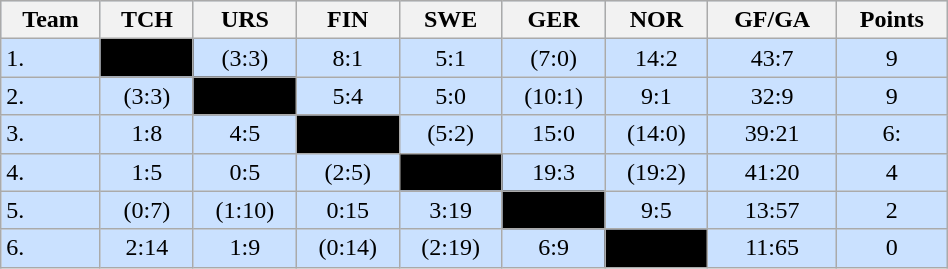<table class="wikitable" bgcolor="#EFEFFF" width="50%">
<tr bgcolor="#BCD2EE">
<th>Team</th>
<th>TCH</th>
<th>URS</th>
<th>FIN</th>
<th>SWE</th>
<th>GER</th>
<th>NOR</th>
<th>GF/GA</th>
<th>Points</th>
</tr>
<tr bgcolor="#CAE1FF" align="center">
<td align="left">1. </td>
<td style="background:#000000;"></td>
<td>(3:3)</td>
<td>8:1</td>
<td>5:1</td>
<td>(7:0)</td>
<td>14:2</td>
<td>43:7</td>
<td>9</td>
</tr>
<tr bgcolor="#CAE1FF" align="center">
<td align="left">2. </td>
<td>(3:3)</td>
<td style="background:#000000;"></td>
<td>5:4</td>
<td>5:0</td>
<td>(10:1)</td>
<td>9:1</td>
<td>32:9</td>
<td>9</td>
</tr>
<tr bgcolor="#CAE1FF" align="center">
<td align="left">3. </td>
<td>1:8</td>
<td>4:5</td>
<td style="background:#000000;"></td>
<td>(5:2)</td>
<td>15:0</td>
<td>(14:0)</td>
<td>39:21</td>
<td>6:</td>
</tr>
<tr bgcolor="#CAE1FF" align="center">
<td align="left">4. </td>
<td>1:5</td>
<td>0:5</td>
<td>(2:5)</td>
<td style="background:#000000;"></td>
<td>19:3</td>
<td>(19:2)</td>
<td>41:20</td>
<td>4</td>
</tr>
<tr bgcolor="#CAE1FF" align="center">
<td align="left">5. </td>
<td>(0:7)</td>
<td>(1:10)</td>
<td>0:15</td>
<td>3:19</td>
<td style="background:#000000;"></td>
<td>9:5</td>
<td>13:57</td>
<td>2</td>
</tr>
<tr bgcolor="#CAE1FF" align="center">
<td align="left">6. </td>
<td>2:14</td>
<td>1:9</td>
<td>(0:14)</td>
<td>(2:19)</td>
<td>6:9</td>
<td style="background:#000000;"></td>
<td>11:65</td>
<td>0</td>
</tr>
</table>
